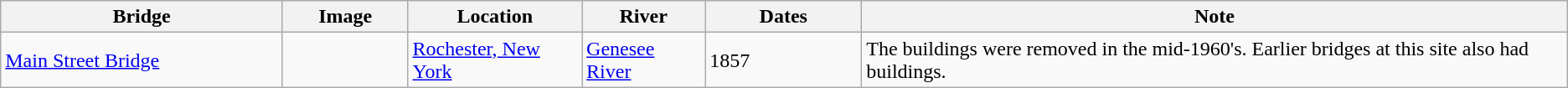<table class="wikitable sortable">
<tr>
<th width=18%>Bridge</th>
<th width=8% class="unsortable">Image</th>
<th>Location</th>
<th>River</th>
<th width=10%>Dates</th>
<th class="unsortable">Note</th>
</tr>
<tr>
<td><a href='#'>Main Street Bridge</a></td>
<td></td>
<td><a href='#'>Rochester, New York</a><br><small></small></td>
<td><a href='#'>Genesee River</a></td>
<td>1857</td>
<td>The buildings were removed in the mid-1960's. Earlier bridges at this site also had buildings.</td>
</tr>
</table>
